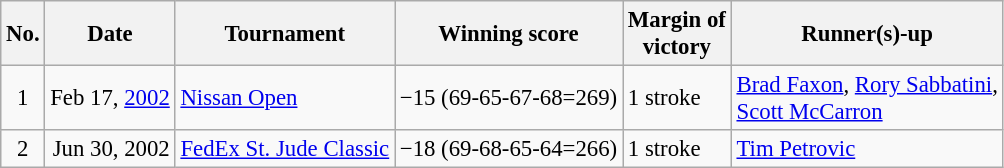<table class="wikitable" style="font-size:95%;">
<tr>
<th>No.</th>
<th>Date</th>
<th>Tournament</th>
<th>Winning score</th>
<th>Margin of<br>victory</th>
<th>Runner(s)-up</th>
</tr>
<tr>
<td align=center>1</td>
<td align=right>Feb 17, <a href='#'>2002</a></td>
<td><a href='#'>Nissan Open</a></td>
<td>−15 (69-65-67-68=269)</td>
<td>1 stroke</td>
<td> <a href='#'>Brad Faxon</a>,  <a href='#'>Rory Sabbatini</a>,<br> <a href='#'>Scott McCarron</a></td>
</tr>
<tr>
<td align=center>2</td>
<td align=right>Jun 30, 2002</td>
<td><a href='#'>FedEx St. Jude Classic</a></td>
<td>−18 (69-68-65-64=266)</td>
<td>1 stroke</td>
<td> <a href='#'>Tim Petrovic</a></td>
</tr>
</table>
